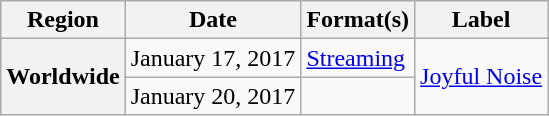<table class="wikitable plainrowheaders">
<tr>
<th scope="col">Region</th>
<th scope="col">Date</th>
<th scope="col">Format(s)</th>
<th scope="col">Label</th>
</tr>
<tr>
<th scope="row" rowspan="2">Worldwide</th>
<td>January 17, 2017</td>
<td><a href='#'>Streaming</a></td>
<td rowspan="2"><a href='#'>Joyful Noise</a></td>
</tr>
<tr>
<td>January 20, 2017</td>
<td></td>
</tr>
</table>
